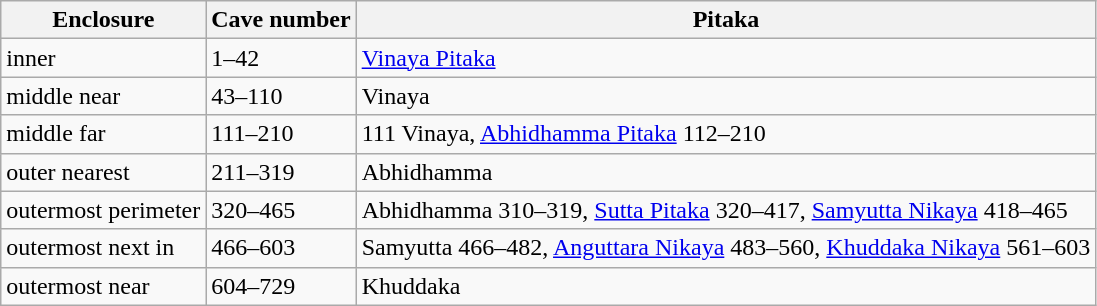<table class="wikitable">
<tr>
<th>Enclosure</th>
<th>Cave number</th>
<th>Pitaka</th>
</tr>
<tr>
<td>inner</td>
<td>1–42</td>
<td><a href='#'>Vinaya Pitaka</a></td>
</tr>
<tr>
<td>middle near</td>
<td>43–110</td>
<td>Vinaya</td>
</tr>
<tr>
<td>middle far</td>
<td>111–210</td>
<td>111 Vinaya, <a href='#'>Abhidhamma Pitaka</a> 112–210</td>
</tr>
<tr>
<td>outer nearest</td>
<td>211–319</td>
<td>Abhidhamma</td>
</tr>
<tr>
<td>outermost perimeter</td>
<td>320–465</td>
<td>Abhidhamma 310–319, <a href='#'>Sutta Pitaka</a> 320–417, <a href='#'>Samyutta Nikaya</a> 418–465</td>
</tr>
<tr>
<td>outermost next in</td>
<td>466–603</td>
<td>Samyutta 466–482, <a href='#'>Anguttara Nikaya</a> 483–560, <a href='#'>Khuddaka Nikaya</a> 561–603</td>
</tr>
<tr>
<td>outermost near</td>
<td>604–729</td>
<td>Khuddaka</td>
</tr>
</table>
